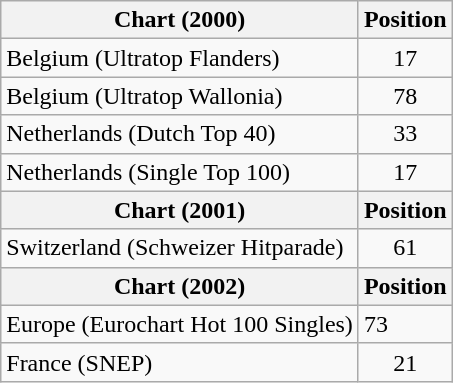<table class="wikitable sortable">
<tr>
<th>Chart (2000)</th>
<th>Position</th>
</tr>
<tr>
<td>Belgium (Ultratop Flanders)</td>
<td align="center">17</td>
</tr>
<tr>
<td>Belgium (Ultratop Wallonia)</td>
<td align="center">78</td>
</tr>
<tr>
<td>Netherlands (Dutch Top 40)</td>
<td align="center">33</td>
</tr>
<tr>
<td>Netherlands (Single Top 100)</td>
<td align="center">17</td>
</tr>
<tr>
<th>Chart (2001)</th>
<th>Position</th>
</tr>
<tr>
<td>Switzerland (Schweizer Hitparade)</td>
<td align="center">61</td>
</tr>
<tr>
<th>Chart (2002)</th>
<th>Position</th>
</tr>
<tr>
<td>Europe (Eurochart Hot 100 Singles)</td>
<td>73</td>
</tr>
<tr>
<td>France (SNEP)</td>
<td align="center">21</td>
</tr>
</table>
